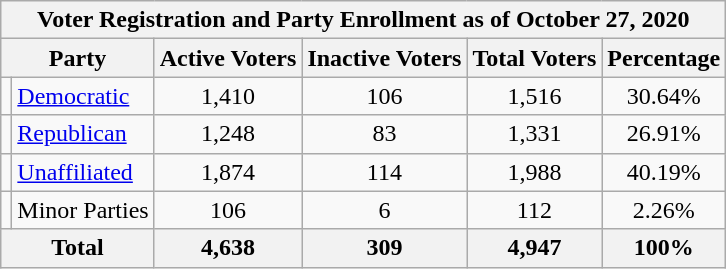<table class=wikitable>
<tr>
<th colspan = 6>Voter Registration and Party Enrollment as of October 27, 2020</th>
</tr>
<tr>
<th colspan = 2>Party</th>
<th>Active Voters</th>
<th>Inactive Voters</th>
<th>Total Voters</th>
<th>Percentage</th>
</tr>
<tr>
<td></td>
<td><a href='#'>Democratic</a></td>
<td align = center>1,410</td>
<td align = center>106</td>
<td align = center>1,516</td>
<td align = center>30.64%</td>
</tr>
<tr>
<td></td>
<td><a href='#'>Republican</a></td>
<td align = center>1,248</td>
<td align = center>83</td>
<td align = center>1,331</td>
<td align = center>26.91%</td>
</tr>
<tr>
<td></td>
<td><a href='#'>Unaffiliated</a></td>
<td align = center>1,874</td>
<td align = center>114</td>
<td align = center>1,988</td>
<td align = center>40.19%</td>
</tr>
<tr>
<td></td>
<td>Minor Parties</td>
<td align = center>106</td>
<td align = center>6</td>
<td align = center>112</td>
<td align = center>2.26%</td>
</tr>
<tr>
<th colspan = 2>Total</th>
<th align = center>4,638</th>
<th align = center>309</th>
<th align = center>4,947</th>
<th align = center>100%</th>
</tr>
</table>
